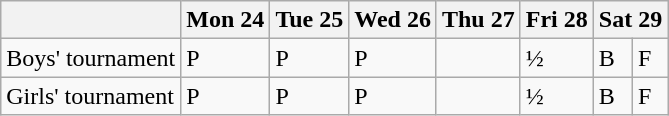<table class="wikitable olympic-schedule volleyball">
<tr>
<th></th>
<th>Mon 24</th>
<th>Tue 25</th>
<th>Wed 26</th>
<th>Thu 27</th>
<th>Fri 28</th>
<th colspan=2>Sat 29</th>
</tr>
<tr>
<td class="event">Boys' tournament</td>
<td class="prelims">P</td>
<td class="prelims">P</td>
<td class="prelims">P</td>
<td></td>
<td class="semifinals">½</td>
<td class="bronze-medal">B</td>
<td class="final">F</td>
</tr>
<tr>
<td class="event">Girls' tournament</td>
<td class="prelims">P</td>
<td class="prelims">P</td>
<td class="prelims">P</td>
<td></td>
<td class="semifinals">½</td>
<td class="bronze-medal">B</td>
<td class="final">F</td>
</tr>
</table>
